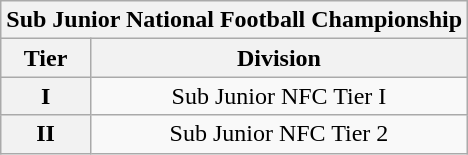<table class="wikitable" style="text-align:center;">
<tr>
<th colspan="2">Sub Junior National Football Championship</th>
</tr>
<tr>
<th>Tier</th>
<th>Division</th>
</tr>
<tr>
<th>I</th>
<td>Sub Junior NFC Tier I</td>
</tr>
<tr>
<th>II</th>
<td>Sub Junior NFC Tier 2</td>
</tr>
</table>
